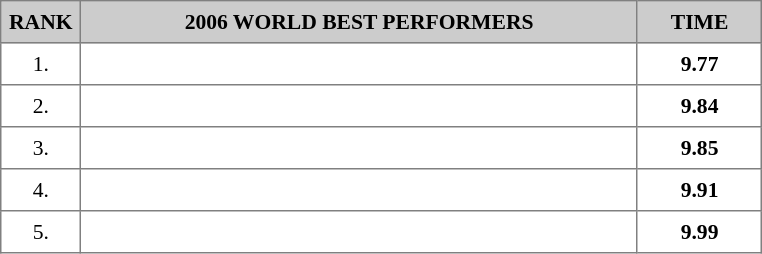<table border="1" cellspacing="2" cellpadding="5" style="border-collapse: collapse; font-size: 90%;">
<tr style="background:#ccc;">
<th>RANK</th>
<th style="text-align:center; width:25em;">2006 WORLD BEST PERFORMERS</th>
<th style="text-align:center; width:5em;">TIME</th>
</tr>
<tr>
<td style="text-align:center;">1.</td>
<td></td>
<td style="text-align:center;"><strong>9.77</strong></td>
</tr>
<tr>
<td style="text-align:center;">2.</td>
<td></td>
<td style="text-align:center;"><strong>9.84</strong></td>
</tr>
<tr>
<td style="text-align:center;">3.</td>
<td></td>
<td style="text-align:center;"><strong>9.85</strong></td>
</tr>
<tr>
<td style="text-align:center;">4.</td>
<td></td>
<td style="text-align:center;"><strong>9.91</strong></td>
</tr>
<tr>
<td style="text-align:center;">5.</td>
<td></td>
<td style="text-align:center;"><strong>9.99</strong></td>
</tr>
</table>
